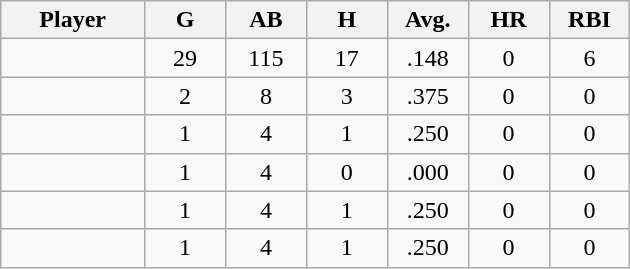<table class="wikitable sortable">
<tr>
<th bgcolor="#DDDDFF" width="16%">Player</th>
<th bgcolor="#DDDDFF" width="9%">G</th>
<th bgcolor="#DDDDFF" width="9%">AB</th>
<th bgcolor="#DDDDFF" width="9%">H</th>
<th bgcolor="#DDDDFF" width="9%">Avg.</th>
<th bgcolor="#DDDDFF" width="9%">HR</th>
<th bgcolor="#DDDDFF" width="9%">RBI</th>
</tr>
<tr align="center">
<td></td>
<td>29</td>
<td>115</td>
<td>17</td>
<td>.148</td>
<td>0</td>
<td>6</td>
</tr>
<tr align="center">
<td></td>
<td>2</td>
<td>8</td>
<td>3</td>
<td>.375</td>
<td>0</td>
<td>0</td>
</tr>
<tr align="center">
<td></td>
<td>1</td>
<td>4</td>
<td>1</td>
<td>.250</td>
<td>0</td>
<td>0</td>
</tr>
<tr align="center">
<td></td>
<td>1</td>
<td>4</td>
<td>0</td>
<td>.000</td>
<td>0</td>
<td>0</td>
</tr>
<tr align="center">
<td></td>
<td>1</td>
<td>4</td>
<td>1</td>
<td>.250</td>
<td>0</td>
<td>0</td>
</tr>
<tr align="center">
<td></td>
<td>1</td>
<td>4</td>
<td>1</td>
<td>.250</td>
<td>0</td>
<td>0</td>
</tr>
</table>
